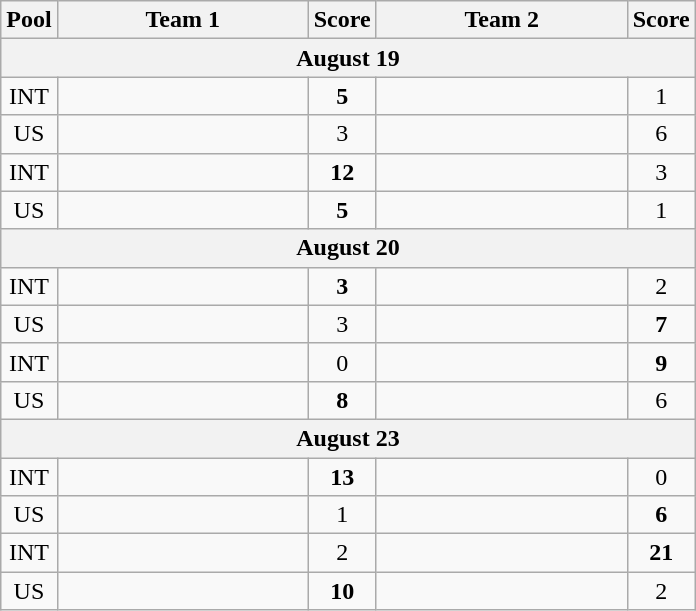<table class="wikitable">
<tr>
<th>Pool</th>
<th width="160">Team 1</th>
<th>Score</th>
<th width="160">Team 2</th>
<th>Score</th>
</tr>
<tr>
<th colspan="6">August 19</th>
</tr>
<tr>
<td align=center>INT</td>
<td align=center><strong></strong></td>
<td align=center><strong>5</strong></td>
<td align=center></td>
<td align=center>1</td>
</tr>
<tr>
<td align=center>US</td>
<td align=center></td>
<td align=center>3</td>
<td align=center><strong></strong></td>
<td align=center>6</td>
</tr>
<tr>
<td align=center>INT</td>
<td align=center><strong></strong></td>
<td align=center><strong>12</strong></td>
<td align=center></td>
<td align=center>3</td>
</tr>
<tr>
<td align=center>US</td>
<td align=center><strong></strong></td>
<td align=center><strong>5</strong></td>
<td align=center></td>
<td align=center>1</td>
</tr>
<tr>
<th colspan="6">August 20</th>
</tr>
<tr>
<td align=center>INT</td>
<td align=center><strong></strong></td>
<td align=center><strong>3</strong></td>
<td align=center></td>
<td align=center>2</td>
</tr>
<tr>
<td align=center>US</td>
<td align=center></td>
<td align=center>3</td>
<td align=center></td>
<td align=center><strong>7</strong></td>
</tr>
<tr>
<td align=center>INT</td>
<td align=center></td>
<td align=center>0</td>
<td align=center><strong></strong></td>
<td align=center><strong>9</strong></td>
</tr>
<tr>
<td align=center>US</td>
<td align=center><strong></strong></td>
<td align=center><strong>8</strong></td>
<td align=center></td>
<td align=center>6</td>
</tr>
<tr>
<th colspan="6">August 23</th>
</tr>
<tr>
<td align=center>INT</td>
<td align=center><strong></strong> </td>
<td align=center><strong>13</strong></td>
<td align=center></td>
<td align=center>0</td>
</tr>
<tr>
<td align=center>US</td>
<td align=center></td>
<td align=center>1</td>
<td align=center><strong></strong></td>
<td align=center><strong>6</strong></td>
</tr>
<tr>
<td align=center>INT</td>
<td align=center></td>
<td align=center>2</td>
<td align=center><strong></strong> </td>
<td align=center><strong>21</strong></td>
</tr>
<tr>
<td align=center>US</td>
<td align=center><strong></strong></td>
<td align=center><strong>10</strong></td>
<td align=center></td>
<td align=center>2</td>
</tr>
</table>
